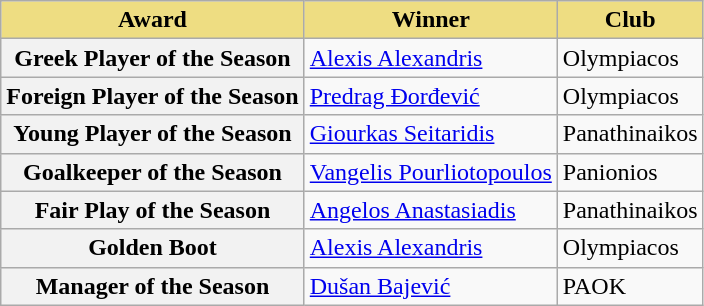<table class="wikitable">
<tr>
<th style="background-color: #eedd82">Award</th>
<th style="background-color: #eedd82">Winner</th>
<th style="background-color: #eedd82">Club</th>
</tr>
<tr>
<th>Greek Player of the Season</th>
<td> <a href='#'>Alexis Alexandris</a></td>
<td>Olympiacos</td>
</tr>
<tr>
<th>Foreign Player of the Season</th>
<td> <a href='#'>Predrag Đorđević</a></td>
<td>Olympiacos</td>
</tr>
<tr>
<th>Young Player of the Season</th>
<td> <a href='#'>Giourkas Seitaridis</a></td>
<td>Panathinaikos</td>
</tr>
<tr>
<th>Goalkeeper of the Season</th>
<td> <a href='#'>Vangelis Pourliotopoulos</a></td>
<td>Panionios</td>
</tr>
<tr>
<th>Fair Play of the Season</th>
<td> <a href='#'>Angelos Anastasiadis</a></td>
<td>Panathinaikos</td>
</tr>
<tr>
<th>Golden Boot</th>
<td> <a href='#'>Alexis Alexandris</a></td>
<td>Olympiacos</td>
</tr>
<tr>
<th>Manager of the Season</th>
<td> <a href='#'>Dušan Bajević</a></td>
<td>PAOK</td>
</tr>
</table>
